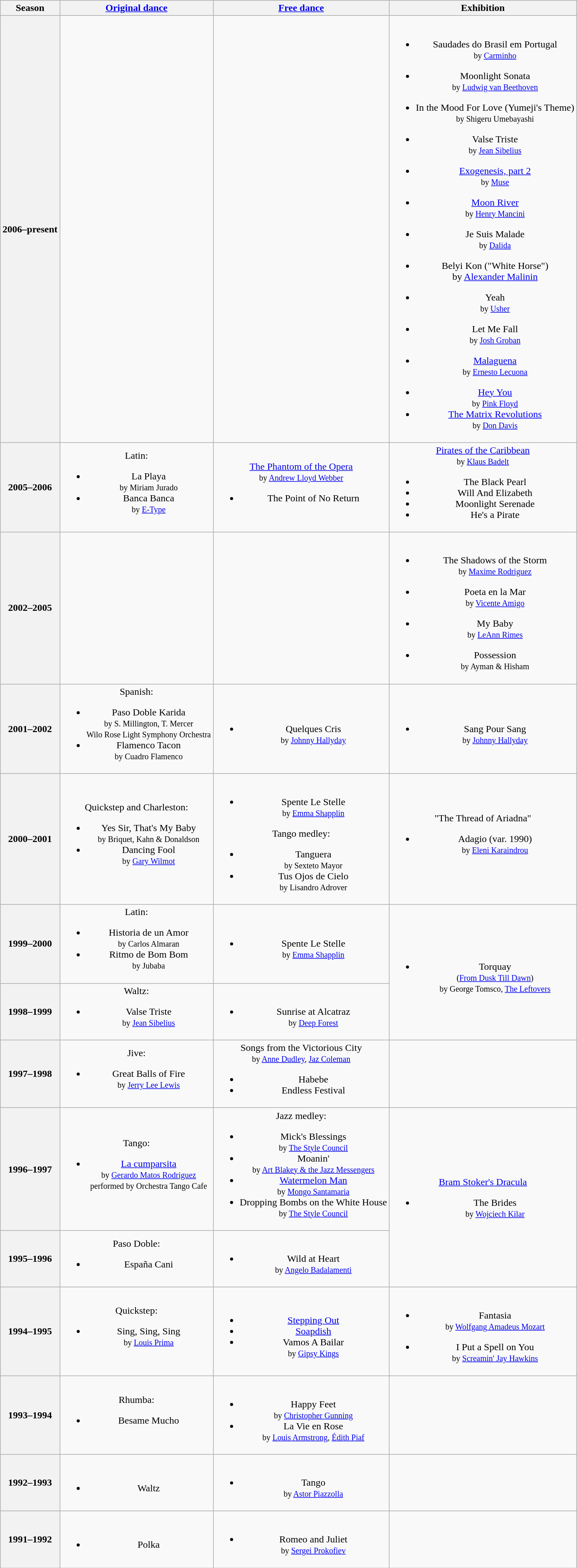<table class="wikitable" style="text-align:center">
<tr>
<th>Season</th>
<th><a href='#'>Original dance</a></th>
<th><a href='#'>Free dance</a></th>
<th>Exhibition</th>
</tr>
<tr>
<th>2006–present <br> </th>
<td></td>
<td></td>
<td><br><ul><li>Saudades do Brasil em Portugal <br><small> by <a href='#'>Carminho</a> </small></li></ul><ul><li>Moonlight Sonata <br><small> by <a href='#'>Ludwig van Beethoven</a> </small></li></ul><ul><li>In the Mood For Love (Yumeji's Theme) <br><small> by Shigeru Umebayashi </small></li></ul><ul><li>Valse Triste <br><small> by <a href='#'>Jean Sibelius</a> </small></li></ul><ul><li><a href='#'>Exogenesis, part 2</a> <br><small> by <a href='#'>Muse</a> </small></li></ul><ul><li><a href='#'>Moon River</a> <br><small> by <a href='#'>Henry Mancini</a> </small></li></ul><ul><li>Je Suis Malade <br><small> by <a href='#'>Dalida</a> </small></li></ul><ul><li>Belyi Kon ("White Horse") <br> by <a href='#'>Alexander Malinin</a></li></ul><ul><li>Yeah <br><small> by <a href='#'>Usher</a> </small></li></ul><ul><li>Let Me Fall <br><small> by <a href='#'>Josh Groban</a> </small></li></ul><ul><li><a href='#'>Malaguena</a> <br><small> by <a href='#'>Ernesto Lecuona</a> </small></li></ul><ul><li><a href='#'>Hey You</a> <br><small> by <a href='#'>Pink Floyd</a> </small></li><li><a href='#'>The Matrix Revolutions</a> <br><small> by <a href='#'>Don Davis</a> </small></li></ul></td>
</tr>
<tr>
<th>2005–2006 <br> </th>
<td>Latin:<br><ul><li>La Playa <br><small> by Miriam Jurado </small></li><li>Banca Banca <br><small> by <a href='#'>E-Type</a> </small></li></ul></td>
<td><a href='#'>The Phantom of the Opera</a> <br><small> by <a href='#'>Andrew Lloyd Webber</a></small><br><ul><li>The Point of No Return</li></ul></td>
<td><a href='#'>Pirates of the Caribbean</a><br><small> by <a href='#'>Klaus Badelt</a> </small><br><ul><li>The Black Pearl</li><li>Will And Elizabeth</li><li>Moonlight Serenade</li><li>He's a Pirate</li></ul></td>
</tr>
<tr>
<th>2002–2005 <br> </th>
<td></td>
<td></td>
<td><br><ul><li>The Shadows of the Storm <br><small> by <a href='#'>Maxime Rodriguez</a> </small></li></ul><ul><li>Poeta en la Mar <br><small> by <a href='#'>Vicente Amigo</a> </small></li></ul><ul><li>My Baby <br><small> by <a href='#'>LeAnn Rimes</a> </small></li></ul><ul><li>Possession <br><small> by Ayman & Hisham </small></li></ul></td>
</tr>
<tr>
<th>2001–2002 <br> </th>
<td>Spanish:<br><ul><li>Paso Doble Karida <br><small> by S. Millington, T. Mercer <br> Wilo Rose Light Symphony Orchestra </small></li><li>Flamenco Tacon <br><small> by Cuadro Flamenco </small></li></ul></td>
<td><br><ul><li>Quelques Cris <br><small> by <a href='#'>Johnny Hallyday</a> </small></li></ul></td>
<td><br><ul><li>Sang Pour Sang <br><small> by <a href='#'>Johnny Hallyday</a> </small></li></ul></td>
</tr>
<tr>
<th>2000–2001 <br> </th>
<td>Quickstep and Charleston:<br><ul><li>Yes Sir, That's My Baby <br><small>by Briquet, Kahn & Donaldson </small></li><li>Dancing Fool <br><small> by <a href='#'>Gary Wilmot</a> </small></li></ul></td>
<td><br><ul><li>Spente Le Stelle <br><small> by <a href='#'>Emma Shapplin</a> </small></li></ul>Tango medley:<ul><li>Tanguera <br><small> by Sexteto Mayor </small></li><li>Tus Ojos de Cielo <br><small> by Lisandro Adrover </small></li></ul></td>
<td>"The Thread of Ariadna"<br><ul><li>Adagio (var. 1990) <br><small> by <a href='#'>Eleni Karaindrou</a></small></li></ul></td>
</tr>
<tr>
<th>1999–2000 <br> </th>
<td>Latin:<br><ul><li>Historia de un Amor <br><small> by Carlos Almaran </small></li><li>Ritmo de Bom Bom <br><small> by Jubaba </small></li></ul></td>
<td><br><ul><li>Spente Le Stelle <br><small> by <a href='#'>Emma Shapplin</a> </small></li></ul></td>
<td rowspan=2><br><ul><li>Torquay <br><small> (<a href='#'>From Dusk Till Dawn</a>) <br> by George Tomsco, <a href='#'>The Leftovers</a> </small></li></ul></td>
</tr>
<tr>
<th>1998–1999 <br> </th>
<td>Waltz:<br><ul><li>Valse Triste <br><small> by <a href='#'>Jean Sibelius</a> </small></li></ul></td>
<td><br><ul><li>Sunrise at Alcatraz <br><small> by <a href='#'>Deep Forest</a> </small></li></ul></td>
</tr>
<tr>
<th>1997–1998 <br> </th>
<td>Jive:<br><ul><li>Great Balls of Fire <br><small> by <a href='#'>Jerry Lee Lewis</a> </small></li></ul></td>
<td>Songs from the Victorious City <br><small> by <a href='#'>Anne Dudley</a>, <a href='#'>Jaz Coleman</a> </small><br><ul><li>Habebe</li><li>Endless Festival</li></ul></td>
<td></td>
</tr>
<tr>
<th>1996–1997 <br> </th>
<td>Tango:<br><ul><li><a href='#'>La cumparsita</a> <br><small> by <a href='#'>Gerardo Matos Rodriguez</a> <br> performed by Orchestra Tango Cafe </small></li></ul></td>
<td>Jazz medley:<br><ul><li>Mick's Blessings <br><small> by <a href='#'>The Style Council</a> </small></li><li>Moanin' <br><small> by <a href='#'>Art Blakey & the Jazz Messengers</a> </small></li><li><a href='#'>Watermelon Man</a> <br><small> by <a href='#'>Mongo Santamaria</a> </small></li><li>Dropping Bombs on the White House <br><small> by <a href='#'>The Style Council</a> </small></li></ul></td>
<td rowspan=2><br><a href='#'>Bram Stoker's Dracula</a><ul><li>The Brides <br><small> by <a href='#'>Wojciech Kilar</a> </small></li></ul></td>
</tr>
<tr>
<th>1995–1996 <br> </th>
<td>Paso Doble:<br><ul><li>España Cani</li></ul></td>
<td><br><ul><li>Wild at Heart <br><small> by <a href='#'>Angelo Badalamenti</a> </small></li></ul></td>
</tr>
<tr>
<th>1994–1995 <br> </th>
<td>Quickstep:<br><ul><li>Sing, Sing, Sing <br><small> by <a href='#'>Louis Prima</a> </small></li></ul></td>
<td><br><ul><li><a href='#'>Stepping Out</a></li><li><a href='#'>Soapdish</a></li><li>Vamos A Bailar <br><small> by <a href='#'>Gipsy Kings</a> </small></li></ul></td>
<td><br><ul><li>Fantasia <br><small> by <a href='#'>Wolfgang Amadeus Mozart</a> </small></li></ul><ul><li>I Put a Spell on You <br><small> by <a href='#'>Screamin' Jay Hawkins</a> </small></li></ul></td>
</tr>
<tr>
<th>1993–1994 <br> </th>
<td>Rhumba:<br><ul><li>Besame Mucho</li></ul></td>
<td><br><ul><li>Happy Feet <br><small> by <a href='#'>Christopher Gunning</a> </small></li><li>La Vie en Rose <br><small> by <a href='#'>Louis Armstrong</a>, <a href='#'>Édith Piaf</a> </small></li></ul></td>
<td></td>
</tr>
<tr>
<th>1992–1993 <br> </th>
<td><br><ul><li>Waltz</li></ul></td>
<td><br><ul><li>Tango <br><small> by <a href='#'>Astor Piazzolla</a> </small></li></ul></td>
<td></td>
</tr>
<tr>
<th>1991–1992 <br> </th>
<td><br><ul><li>Polka</li></ul></td>
<td><br><ul><li>Romeo and Juliet <br><small> by <a href='#'>Sergei Prokofiev</a> </small></li></ul></td>
<td></td>
</tr>
</table>
